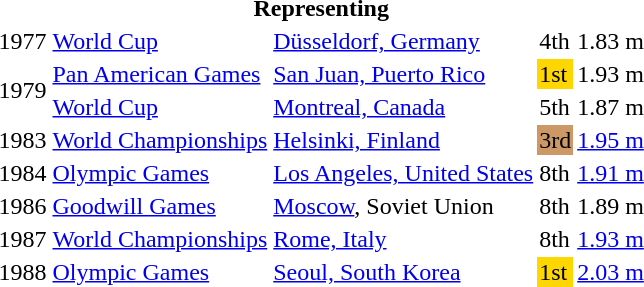<table>
<tr>
<th colspan="6">Representing </th>
</tr>
<tr>
<td>1977</td>
<td><a href='#'>World Cup</a></td>
<td><a href='#'>Düsseldorf, Germany</a></td>
<td>4th</td>
<td>1.83 m</td>
</tr>
<tr>
<td rowspan=2>1979</td>
<td><a href='#'>Pan American Games</a></td>
<td><a href='#'>San Juan, Puerto Rico</a></td>
<td bgcolor="gold">1st</td>
<td>1.93 m</td>
</tr>
<tr>
<td><a href='#'>World Cup</a></td>
<td><a href='#'>Montreal, Canada</a></td>
<td>5th</td>
<td>1.87 m</td>
</tr>
<tr>
<td>1983</td>
<td><a href='#'>World Championships</a></td>
<td><a href='#'>Helsinki, Finland</a></td>
<td bgcolor="cc9966">3rd</td>
<td><a href='#'>1.95 m</a></td>
</tr>
<tr>
<td>1984</td>
<td><a href='#'>Olympic Games</a></td>
<td><a href='#'>Los Angeles, United States</a></td>
<td>8th</td>
<td><a href='#'>1.91 m</a></td>
</tr>
<tr>
<td>1986</td>
<td><a href='#'>Goodwill Games</a></td>
<td><a href='#'>Moscow</a>, Soviet Union</td>
<td>8th</td>
<td>1.89 m</td>
</tr>
<tr>
<td>1987</td>
<td><a href='#'>World Championships</a></td>
<td><a href='#'>Rome, Italy</a></td>
<td>8th</td>
<td><a href='#'>1.93 m</a></td>
</tr>
<tr>
<td>1988</td>
<td><a href='#'>Olympic Games</a></td>
<td><a href='#'>Seoul, South Korea</a></td>
<td bgcolor="gold">1st</td>
<td><a href='#'>2.03 m</a></td>
</tr>
</table>
